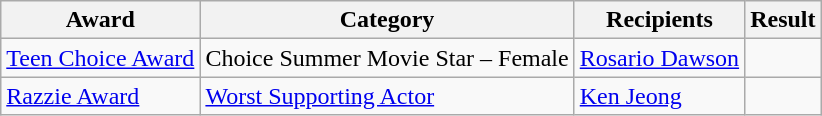<table class="wikitable">
<tr>
<th>Award</th>
<th>Category</th>
<th>Recipients</th>
<th>Result</th>
</tr>
<tr>
<td><a href='#'>Teen Choice Award</a></td>
<td>Choice Summer Movie Star – Female</td>
<td><a href='#'>Rosario Dawson</a></td>
<td></td>
</tr>
<tr>
<td><a href='#'>Razzie Award</a></td>
<td><a href='#'>Worst Supporting Actor</a></td>
<td><a href='#'>Ken Jeong</a></td>
<td></td>
</tr>
</table>
